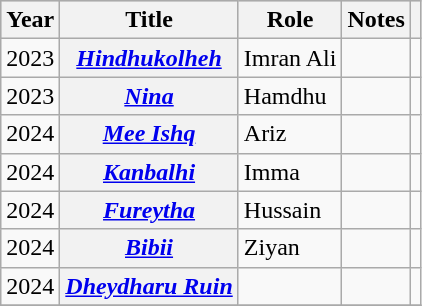<table class="wikitable sortable plainrowheaders">
<tr style="background:#ccc; text-align:center;">
<th scope="col">Year</th>
<th scope="col">Title</th>
<th scope="col">Role</th>
<th scope="col">Notes</th>
<th scope="col" class="unsortable"></th>
</tr>
<tr>
<td>2023</td>
<th scope="row"><em><a href='#'>Hindhukolheh</a></em></th>
<td>Imran Ali</td>
<td></td>
<td style="text-align: center;"></td>
</tr>
<tr>
<td>2023</td>
<th scope="row"><em><a href='#'>Nina</a></em></th>
<td>Hamdhu</td>
<td></td>
<td style="text-align:center;"></td>
</tr>
<tr>
<td>2024</td>
<th scope="row"><em><a href='#'>Mee Ishq</a></em></th>
<td>Ariz</td>
<td></td>
<td style="text-align: center;"></td>
</tr>
<tr>
<td>2024</td>
<th scope="row"><em><a href='#'>Kanbalhi</a></em></th>
<td>Imma</td>
<td></td>
<td style="text-align:center;"></td>
</tr>
<tr>
<td>2024</td>
<th scope="row"><em><a href='#'>Fureytha</a></em></th>
<td>Hussain</td>
<td></td>
<td style="text-align:center;"></td>
</tr>
<tr>
<td>2024</td>
<th scope="row"><em><a href='#'>Bibii</a></em></th>
<td>Ziyan</td>
<td></td>
<td style="text-align:center;"></td>
</tr>
<tr>
<td>2024</td>
<th scope="row"><em><a href='#'>Dheydharu Ruin</a></em></th>
<td></td>
<td></td>
<td style="text-align:center;"></td>
</tr>
<tr>
</tr>
</table>
